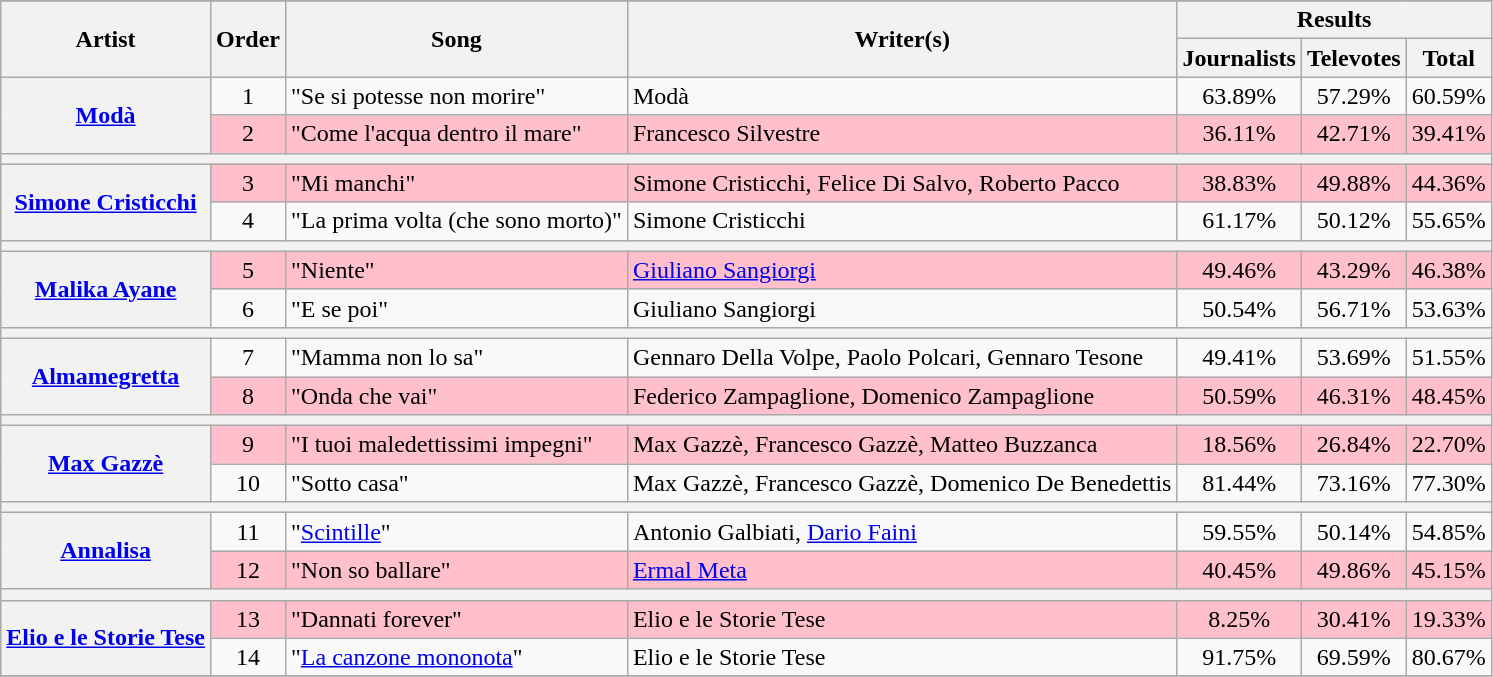<table class="wikitable plainrowheaders">
<tr>
</tr>
<tr>
<th rowspan="2">Artist</th>
<th rowspan="2">Order</th>
<th rowspan="2">Song</th>
<th rowspan="2">Writer(s)</th>
<th colspan="3">Results</th>
</tr>
<tr>
<th>Journalists</th>
<th>Televotes</th>
<th>Total</th>
</tr>
<tr>
<th scope="row" rowspan="2"><a href='#'>Modà</a></th>
<td style="text-align:center;">1</td>
<td>"Se si potesse non morire"</td>
<td>Modà</td>
<td style="text-align:center;">63.89%</td>
<td style="text-align:center;">57.29%</td>
<td style="text-align:center;">60.59%</td>
</tr>
<tr style="background-color:pink;">
<td style="text-align:center;">2</td>
<td>"Come l'acqua dentro il mare"</td>
<td>Francesco Silvestre</td>
<td style="text-align:center;">36.11%</td>
<td style="text-align:center;">42.71%</td>
<td style="text-align:center;">39.41%</td>
</tr>
<tr>
<th colspan="10"></th>
</tr>
<tr style="background-color:pink;">
<th scope="row" rowspan="2"><a href='#'>Simone Cristicchi</a></th>
<td style="text-align:center;">3</td>
<td>"Mi manchi"</td>
<td>Simone Cristicchi, Felice Di Salvo, Roberto Pacco</td>
<td style="text-align:center;">38.83%</td>
<td style="text-align:center;">49.88%</td>
<td style="text-align:center;">44.36%</td>
</tr>
<tr>
<td style="text-align:center;">4</td>
<td>"La prima volta (che sono morto)"</td>
<td>Simone Cristicchi</td>
<td style="text-align:center;">61.17%</td>
<td style="text-align:center;">50.12%</td>
<td style="text-align:center;">55.65%</td>
</tr>
<tr>
<th colspan="10"></th>
</tr>
<tr style="background-color:pink;">
<th scope="row" rowspan="2"><a href='#'>Malika Ayane</a></th>
<td style="text-align:center;">5</td>
<td>"Niente"</td>
<td><a href='#'>Giuliano Sangiorgi</a></td>
<td style="text-align:center;">49.46%</td>
<td style="text-align:center;">43.29%</td>
<td style="text-align:center;">46.38%</td>
</tr>
<tr>
<td style="text-align:center;">6</td>
<td>"E se poi"</td>
<td>Giuliano Sangiorgi</td>
<td style="text-align:center;">50.54%</td>
<td style="text-align:center;">56.71%</td>
<td style="text-align:center;">53.63%</td>
</tr>
<tr>
<th colspan="10"></th>
</tr>
<tr>
<th rowspan="2" scope="row"><a href='#'>Almamegretta</a></th>
<td style="text-align:center;">7</td>
<td>"Mamma non lo sa"</td>
<td>Gennaro Della Volpe, Paolo Polcari, Gennaro Tesone</td>
<td style="text-align:center;">49.41%</td>
<td style="text-align:center;">53.69%</td>
<td style="text-align:center;">51.55%</td>
</tr>
<tr style="background-color:pink;">
<td style="text-align:center;">8</td>
<td>"Onda che vai"</td>
<td>Federico Zampaglione, Domenico Zampaglione</td>
<td style="text-align:center;">50.59%</td>
<td style="text-align:center;">46.31%</td>
<td style="text-align:center;">48.45%</td>
</tr>
<tr>
<th colspan="10"></th>
</tr>
<tr style="background-color:pink;">
<th scope="row" rowspan="2"><a href='#'>Max Gazzè</a></th>
<td style="text-align:center;">9</td>
<td>"I tuoi maledettissimi impegni"</td>
<td>Max Gazzè, Francesco Gazzè, Matteo Buzzanca</td>
<td style="text-align:center;">18.56%</td>
<td style="text-align:center;">26.84%</td>
<td style="text-align:center;">22.70%</td>
</tr>
<tr>
<td style="text-align:center;">10</td>
<td>"Sotto casa"</td>
<td>Max Gazzè, Francesco Gazzè, Domenico De Benedettis</td>
<td style="text-align:center;">81.44%</td>
<td style="text-align:center;">73.16%</td>
<td style="text-align:center;">77.30%</td>
</tr>
<tr>
<th colspan="10"></th>
</tr>
<tr>
<th scope="row" rowspan="2"><a href='#'>Annalisa</a></th>
<td style="text-align:center;">11</td>
<td>"<a href='#'>Scintille</a>"</td>
<td>Antonio Galbiati, <a href='#'>Dario Faini</a></td>
<td style="text-align:center;">59.55%</td>
<td style="text-align:center;">50.14%</td>
<td style="text-align:center;">54.85%</td>
</tr>
<tr style="background-color:pink;">
<td style="text-align:center;">12</td>
<td>"Non so ballare"</td>
<td><a href='#'>Ermal Meta</a></td>
<td style="text-align:center;">40.45%</td>
<td style="text-align:center;">49.86%</td>
<td style="text-align:center;">45.15%</td>
</tr>
<tr>
<th colspan="10"></th>
</tr>
<tr style="background-color:pink;">
<th scope="row" rowspan="2"><a href='#'>Elio e le Storie Tese</a></th>
<td style="text-align:center;">13</td>
<td>"Dannati forever"</td>
<td>Elio e le Storie Tese</td>
<td style="text-align:center;">8.25%</td>
<td style="text-align:center;">30.41%</td>
<td style="text-align:center;">19.33%</td>
</tr>
<tr>
<td style="text-align:center;">14</td>
<td>"<a href='#'>La canzone mononota</a>"</td>
<td>Elio e le Storie Tese</td>
<td style="text-align:center;">91.75%</td>
<td style="text-align:center;">69.59%</td>
<td style="text-align:center;">80.67%</td>
</tr>
<tr>
</tr>
</table>
